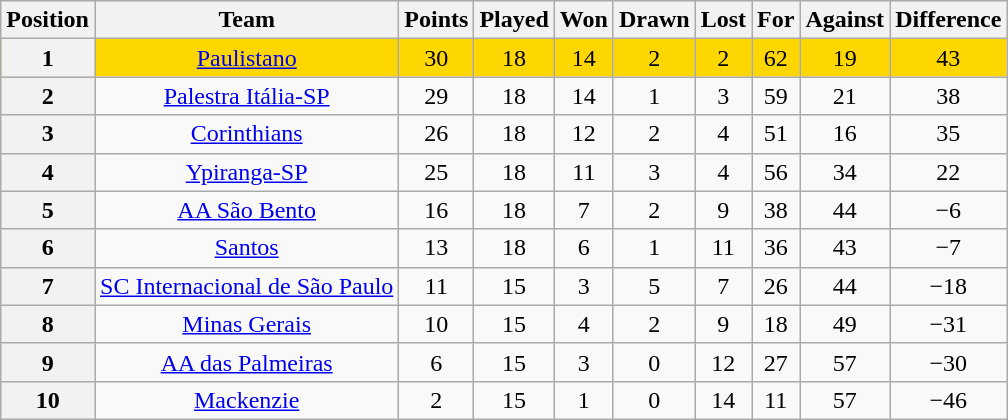<table class="wikitable" style="text-align:center">
<tr>
<th>Position</th>
<th>Team</th>
<th>Points</th>
<th>Played</th>
<th>Won</th>
<th>Drawn</th>
<th>Lost</th>
<th>For</th>
<th>Against</th>
<th>Difference</th>
</tr>
<tr style="background: gold;">
<th>1</th>
<td><a href='#'>Paulistano</a></td>
<td>30</td>
<td>18</td>
<td>14</td>
<td>2</td>
<td>2</td>
<td>62</td>
<td>19</td>
<td>43</td>
</tr>
<tr>
<th>2</th>
<td><a href='#'>Palestra Itália-SP</a></td>
<td>29</td>
<td>18</td>
<td>14</td>
<td>1</td>
<td>3</td>
<td>59</td>
<td>21</td>
<td>38</td>
</tr>
<tr>
<th>3</th>
<td><a href='#'>Corinthians</a></td>
<td>26</td>
<td>18</td>
<td>12</td>
<td>2</td>
<td>4</td>
<td>51</td>
<td>16</td>
<td>35</td>
</tr>
<tr>
<th>4</th>
<td><a href='#'>Ypiranga-SP</a></td>
<td>25</td>
<td>18</td>
<td>11</td>
<td>3</td>
<td>4</td>
<td>56</td>
<td>34</td>
<td>22</td>
</tr>
<tr>
<th>5</th>
<td><a href='#'>AA São Bento</a></td>
<td>16</td>
<td>18</td>
<td>7</td>
<td>2</td>
<td>9</td>
<td>38</td>
<td>44</td>
<td>−6</td>
</tr>
<tr>
<th>6</th>
<td><a href='#'>Santos</a></td>
<td>13</td>
<td>18</td>
<td>6</td>
<td>1</td>
<td>11</td>
<td>36</td>
<td>43</td>
<td>−7</td>
</tr>
<tr>
<th>7</th>
<td><a href='#'>SC Internacional de São Paulo</a></td>
<td>11</td>
<td>15</td>
<td>3</td>
<td>5</td>
<td>7</td>
<td>26</td>
<td>44</td>
<td>−18</td>
</tr>
<tr>
<th>8</th>
<td><a href='#'>Minas Gerais</a></td>
<td>10</td>
<td>15</td>
<td>4</td>
<td>2</td>
<td>9</td>
<td>18</td>
<td>49</td>
<td>−31</td>
</tr>
<tr>
<th>9</th>
<td><a href='#'>AA das Palmeiras</a></td>
<td>6</td>
<td>15</td>
<td>3</td>
<td>0</td>
<td>12</td>
<td>27</td>
<td>57</td>
<td>−30</td>
</tr>
<tr>
<th>10</th>
<td><a href='#'>Mackenzie</a></td>
<td>2</td>
<td>15</td>
<td>1</td>
<td>0</td>
<td>14</td>
<td>11</td>
<td>57</td>
<td>−46</td>
</tr>
</table>
